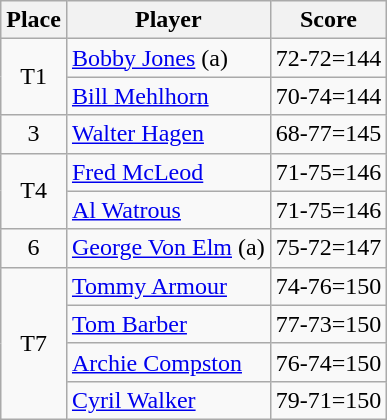<table class=wikitable>
<tr>
<th>Place</th>
<th>Player</th>
<th>Score</th>
</tr>
<tr>
<td rowspan=2 align=center>T1</td>
<td> <a href='#'>Bobby Jones</a> (a)</td>
<td>72-72=144</td>
</tr>
<tr>
<td> <a href='#'>Bill Mehlhorn</a></td>
<td>70-74=144</td>
</tr>
<tr>
<td align=center>3</td>
<td> <a href='#'>Walter Hagen</a></td>
<td>68-77=145</td>
</tr>
<tr>
<td rowspan=2 align=center>T4</td>
<td> <a href='#'>Fred McLeod</a></td>
<td>71-75=146</td>
</tr>
<tr>
<td> <a href='#'>Al Watrous</a></td>
<td>71-75=146</td>
</tr>
<tr>
<td align=center>6</td>
<td> <a href='#'>George Von Elm</a> (a)</td>
<td>75-72=147</td>
</tr>
<tr>
<td rowspan=4 align=center>T7</td>
<td> <a href='#'>Tommy Armour</a></td>
<td>74-76=150</td>
</tr>
<tr>
<td> <a href='#'>Tom Barber</a></td>
<td>77-73=150</td>
</tr>
<tr>
<td> <a href='#'>Archie Compston</a></td>
<td>76-74=150</td>
</tr>
<tr>
<td> <a href='#'>Cyril Walker</a></td>
<td>79-71=150</td>
</tr>
</table>
